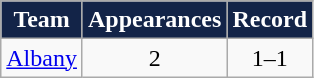<table class="wikitable" style="text-align:center">
<tr>
<th style="background:#132448; color:#FFFFFF;">Team</th>
<th style="background:#132448; color:#FFFFFF;">Appearances</th>
<th style="background:#132448; color:#FFFFFF;">Record</th>
</tr>
<tr>
<td><a href='#'>Albany</a></td>
<td>2</td>
<td>1–1</td>
</tr>
</table>
